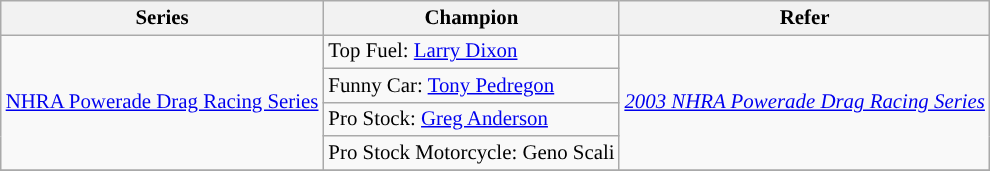<table class="wikitable" style="font-size:87%;">
<tr>
<th>Series</th>
<th>Champion</th>
<th>Refer</th>
</tr>
<tr>
<td rowspan=4><a href='#'>NHRA Powerade Drag Racing Series</a></td>
<td>Top Fuel:  <a href='#'>Larry Dixon</a></td>
<td rowspan=4><em><a href='#'>2003 NHRA Powerade Drag Racing Series</a></em></td>
</tr>
<tr>
<td>Funny Car:  <a href='#'>Tony Pedregon</a></td>
</tr>
<tr>
<td>Pro Stock:  <a href='#'>Greg Anderson</a></td>
</tr>
<tr>
<td>Pro Stock Motorcycle:  Geno Scali</td>
</tr>
<tr>
</tr>
</table>
